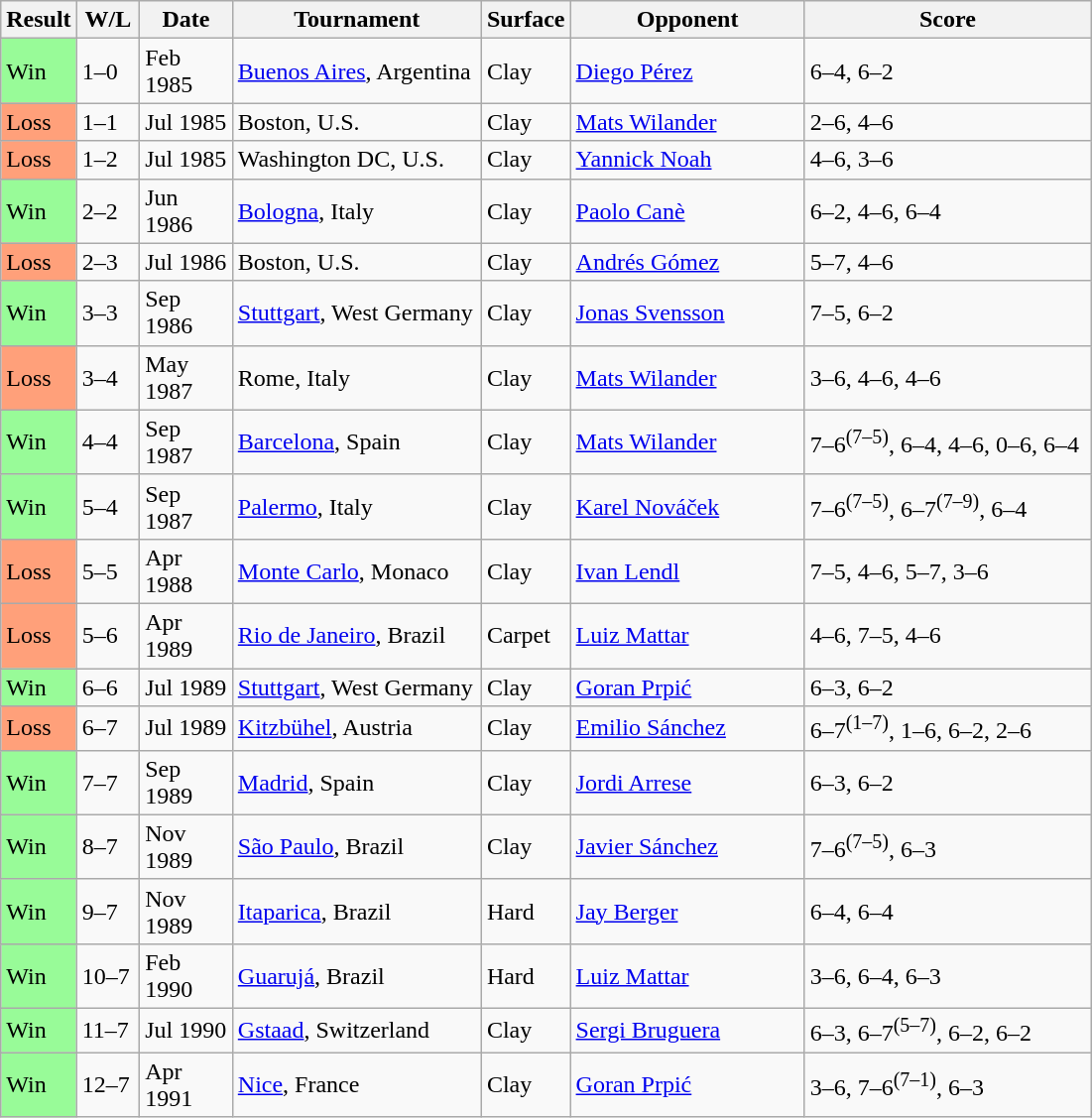<table class="sortable wikitable">
<tr>
<th style="width:40px">Result</th>
<th style="width:35px" class="unsortable">W/L</th>
<th style="width:55px">Date</th>
<th style="width:160px">Tournament</th>
<th style="width:50px">Surface</th>
<th style="width:150px">Opponent</th>
<th style="width:185px" class="unsortable">Score</th>
</tr>
<tr>
<td style="background:#98fb98;">Win</td>
<td>1–0</td>
<td>Feb 1985</td>
<td><a href='#'>Buenos Aires</a>, Argentina</td>
<td>Clay</td>
<td> <a href='#'>Diego Pérez</a></td>
<td>6–4, 6–2</td>
</tr>
<tr>
<td style="background:#ffa07a;">Loss</td>
<td>1–1</td>
<td>Jul 1985</td>
<td>Boston, U.S.</td>
<td>Clay</td>
<td> <a href='#'>Mats Wilander</a></td>
<td>2–6, 4–6</td>
</tr>
<tr>
<td style="background:#ffa07a;">Loss</td>
<td>1–2</td>
<td>Jul 1985</td>
<td>Washington DC, U.S.</td>
<td>Clay</td>
<td> <a href='#'>Yannick Noah</a></td>
<td>4–6, 3–6</td>
</tr>
<tr>
<td style="background:#98fb98;">Win</td>
<td>2–2</td>
<td>Jun 1986</td>
<td><a href='#'>Bologna</a>, Italy</td>
<td>Clay</td>
<td> <a href='#'>Paolo Canè</a></td>
<td>6–2, 4–6, 6–4</td>
</tr>
<tr>
<td style="background:#ffa07a;">Loss</td>
<td>2–3</td>
<td>Jul 1986</td>
<td>Boston, U.S.</td>
<td>Clay</td>
<td> <a href='#'>Andrés Gómez</a></td>
<td>5–7, 4–6</td>
</tr>
<tr>
<td style="background:#98fb98;">Win</td>
<td>3–3</td>
<td>Sep 1986</td>
<td><a href='#'>Stuttgart</a>, West Germany</td>
<td>Clay</td>
<td> <a href='#'>Jonas Svensson</a></td>
<td>7–5, 6–2</td>
</tr>
<tr>
<td style="background:#ffa07a;">Loss</td>
<td>3–4</td>
<td>May 1987</td>
<td>Rome, Italy</td>
<td>Clay</td>
<td> <a href='#'>Mats Wilander</a></td>
<td>3–6, 4–6, 4–6</td>
</tr>
<tr>
<td style="background:#98fb98;">Win</td>
<td>4–4</td>
<td>Sep 1987</td>
<td><a href='#'>Barcelona</a>, Spain</td>
<td>Clay</td>
<td> <a href='#'>Mats Wilander</a></td>
<td>7–6<sup>(7–5)</sup>, 6–4, 4–6, 0–6, 6–4</td>
</tr>
<tr>
<td style="background:#98fb98;">Win</td>
<td>5–4</td>
<td>Sep 1987</td>
<td><a href='#'>Palermo</a>, Italy</td>
<td>Clay</td>
<td> <a href='#'>Karel Nováček</a></td>
<td>7–6<sup>(7–5)</sup>, 6–7<sup>(7–9)</sup>, 6–4</td>
</tr>
<tr>
<td style="background:#ffa07a;">Loss</td>
<td>5–5</td>
<td>Apr 1988</td>
<td><a href='#'>Monte Carlo</a>, Monaco</td>
<td>Clay</td>
<td> <a href='#'>Ivan Lendl</a></td>
<td>7–5, 4–6, 5–7, 3–6</td>
</tr>
<tr>
<td style="background:#ffa07a;">Loss</td>
<td>5–6</td>
<td>Apr 1989</td>
<td><a href='#'>Rio de Janeiro</a>, Brazil</td>
<td>Carpet</td>
<td> <a href='#'>Luiz Mattar</a></td>
<td>4–6, 7–5, 4–6</td>
</tr>
<tr>
<td style="background:#98fb98;">Win</td>
<td>6–6</td>
<td>Jul 1989</td>
<td><a href='#'>Stuttgart</a>, West Germany</td>
<td>Clay</td>
<td> <a href='#'>Goran Prpić</a></td>
<td>6–3, 6–2</td>
</tr>
<tr>
<td style="background:#ffa07a;">Loss</td>
<td>6–7</td>
<td>Jul 1989</td>
<td><a href='#'>Kitzbühel</a>, Austria</td>
<td>Clay</td>
<td> <a href='#'>Emilio Sánchez</a></td>
<td>6–7<sup>(1–7)</sup>, 1–6, 6–2, 2–6</td>
</tr>
<tr>
<td style="background:#98fb98;">Win</td>
<td>7–7</td>
<td>Sep 1989</td>
<td><a href='#'>Madrid</a>, Spain</td>
<td>Clay</td>
<td> <a href='#'>Jordi Arrese</a></td>
<td>6–3, 6–2</td>
</tr>
<tr>
<td style="background:#98fb98;">Win</td>
<td>8–7</td>
<td>Nov 1989</td>
<td><a href='#'>São Paulo</a>, Brazil</td>
<td>Clay</td>
<td> <a href='#'>Javier Sánchez</a></td>
<td>7–6<sup>(7–5)</sup>, 6–3</td>
</tr>
<tr>
<td style="background:#98fb98;">Win</td>
<td>9–7</td>
<td>Nov 1989</td>
<td><a href='#'>Itaparica</a>, Brazil</td>
<td>Hard</td>
<td> <a href='#'>Jay Berger</a></td>
<td>6–4, 6–4</td>
</tr>
<tr>
<td style="background:#98fb98;">Win</td>
<td>10–7</td>
<td>Feb 1990</td>
<td><a href='#'>Guarujá</a>, Brazil</td>
<td>Hard</td>
<td> <a href='#'>Luiz Mattar</a></td>
<td>3–6, 6–4, 6–3</td>
</tr>
<tr>
<td style="background:#98fb98;">Win</td>
<td>11–7</td>
<td>Jul 1990</td>
<td><a href='#'>Gstaad</a>, Switzerland</td>
<td>Clay</td>
<td> <a href='#'>Sergi Bruguera</a></td>
<td>6–3, 6–7<sup>(5–7)</sup>, 6–2, 6–2</td>
</tr>
<tr>
<td style="background:#98fb98;">Win</td>
<td>12–7</td>
<td>Apr 1991</td>
<td><a href='#'>Nice</a>, France</td>
<td>Clay</td>
<td> <a href='#'>Goran Prpić</a></td>
<td>3–6, 7–6<sup>(7–1)</sup>, 6–3</td>
</tr>
</table>
